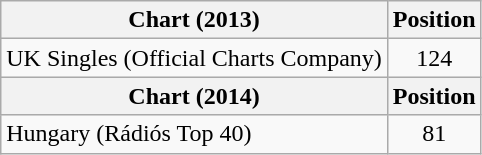<table class="wikitable">
<tr>
<th>Chart (2013)</th>
<th>Position</th>
</tr>
<tr>
<td>UK Singles (Official Charts Company)</td>
<td align="center">124</td>
</tr>
<tr>
<th>Chart (2014)</th>
<th>Position</th>
</tr>
<tr>
<td>Hungary (Rádiós Top 40)</td>
<td align="center">81</td>
</tr>
</table>
